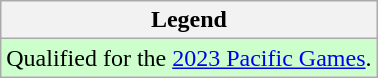<table class="wikitable">
<tr>
<th>Legend</th>
</tr>
<tr bgcolor=ccffcc>
<td>Qualified for the <a href='#'>2023 Pacific Games</a>.</td>
</tr>
</table>
